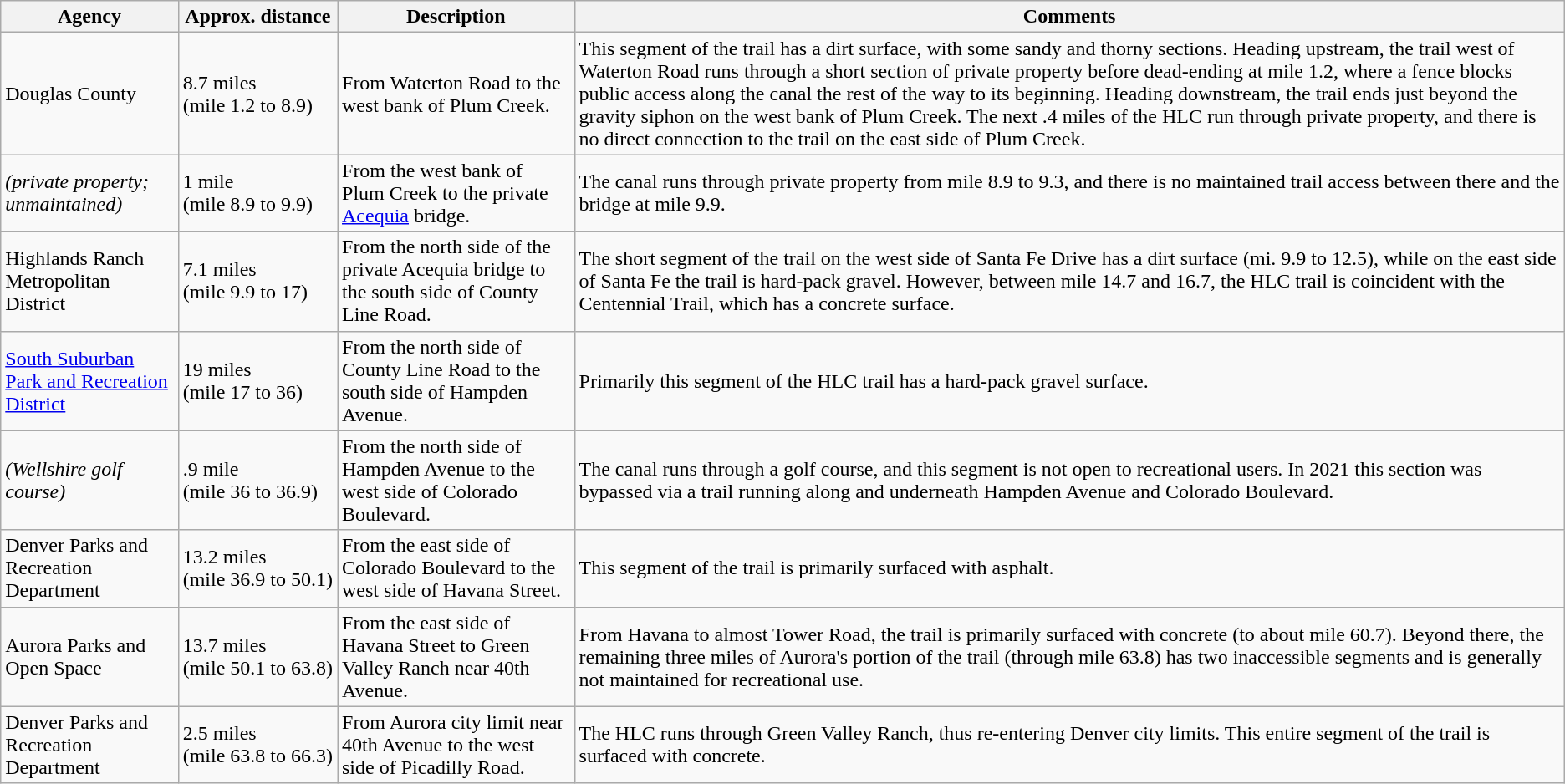<table class="wikitable sortable">
<tr>
<th scope="col">Agency</th>
<th scope="col">Approx. distance</th>
<th scope="col">Description</th>
<th scope="col">Comments</th>
</tr>
<tr>
<td>Douglas County</td>
<td>8.7 miles<br>(mile 1.2 to 8.9)</td>
<td>From Waterton Road to the west bank of Plum Creek.</td>
<td>This segment of the trail has a dirt surface, with some sandy and thorny sections. Heading upstream, the trail west of Waterton Road runs through a short section of private property before dead-ending at mile 1.2, where a fence blocks public access along the canal the rest of the way to its beginning. Heading downstream, the trail ends just beyond the gravity siphon on the west bank of Plum Creek. The next .4 miles of the HLC run through private property, and there is no direct connection to the trail on the east side of Plum Creek.</td>
</tr>
<tr>
<td><em>(private property; unmaintained)</em></td>
<td>1 mile<br>(mile 8.9 to 9.9)</td>
<td>From the west bank of Plum Creek to the private <a href='#'>Acequia</a> bridge.</td>
<td>The canal runs through private property from mile 8.9 to 9.3, and there is no maintained trail access between there and the bridge at mile 9.9.</td>
</tr>
<tr>
<td>Highlands Ranch Metropolitan District</td>
<td>7.1 miles<br>(mile 9.9 to 17)</td>
<td>From the north side of the private Acequia bridge to the south side of County Line Road.</td>
<td>The short segment of the trail on the west side of Santa Fe Drive has a dirt surface (mi. 9.9 to 12.5), while on the east side of Santa Fe the trail is hard-pack gravel.  However, between mile 14.7 and 16.7, the HLC trail is coincident with the Centennial Trail, which has a concrete surface.</td>
</tr>
<tr>
<td><a href='#'>South Suburban Park and Recreation District</a></td>
<td style=white-space:nowrap>19 miles<br>(mile 17 to 36)</td>
<td>From the north side of County Line Road to the south side of Hampden Avenue.</td>
<td>Primarily this segment of the HLC trail has a hard-pack gravel surface.</td>
</tr>
<tr>
<td><em>(Wellshire golf course)</em></td>
<td>.9 mile<br>(mile 36 to 36.9)</td>
<td>From the north side of Hampden Avenue to the west side of Colorado Boulevard.</td>
<td>The canal runs through a golf course, and this segment is not open to recreational users. In 2021 this section was bypassed via a trail running along and underneath Hampden Avenue and Colorado Boulevard.</td>
</tr>
<tr>
<td>Denver Parks and Recreation Department</td>
<td>13.2 miles<br>(mile 36.9 to 50.1)</td>
<td>From the east side of Colorado Boulevard to the west side of Havana Street.</td>
<td>This segment of the trail is primarily surfaced with asphalt.</td>
</tr>
<tr>
<td>Aurora Parks and Open Space</td>
<td>13.7 miles<br>(mile 50.1 to 63.8)</td>
<td>From the east side of Havana Street to Green Valley Ranch near 40th Avenue.</td>
<td>From Havana to almost Tower Road, the trail is primarily surfaced with concrete (to about mile 60.7). Beyond there, the remaining three miles of Aurora's portion of the trail (through mile 63.8) has two inaccessible segments and is generally not maintained for recreational use.</td>
</tr>
<tr>
<td>Denver Parks and Recreation Department</td>
<td style=white-space:nowrap>2.5 miles<br>(mile 63.8 to 66.3)</td>
<td>From Aurora city limit near 40th Avenue to the west side of Picadilly Road.</td>
<td>The HLC runs through Green Valley Ranch, thus re-entering Denver city limits. This entire segment of the trail is surfaced with concrete.</td>
</tr>
</table>
